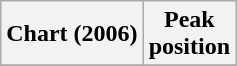<table class="wikitable sortable plainrowheaders" style="text-align:center">
<tr>
<th scope="col">Chart (2006)</th>
<th scope="col">Peak<br>position</th>
</tr>
<tr>
</tr>
</table>
